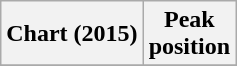<table class="wikitable plainrowheaders">
<tr>
<th>Chart (2015)</th>
<th>Peak<br>position</th>
</tr>
<tr>
</tr>
</table>
